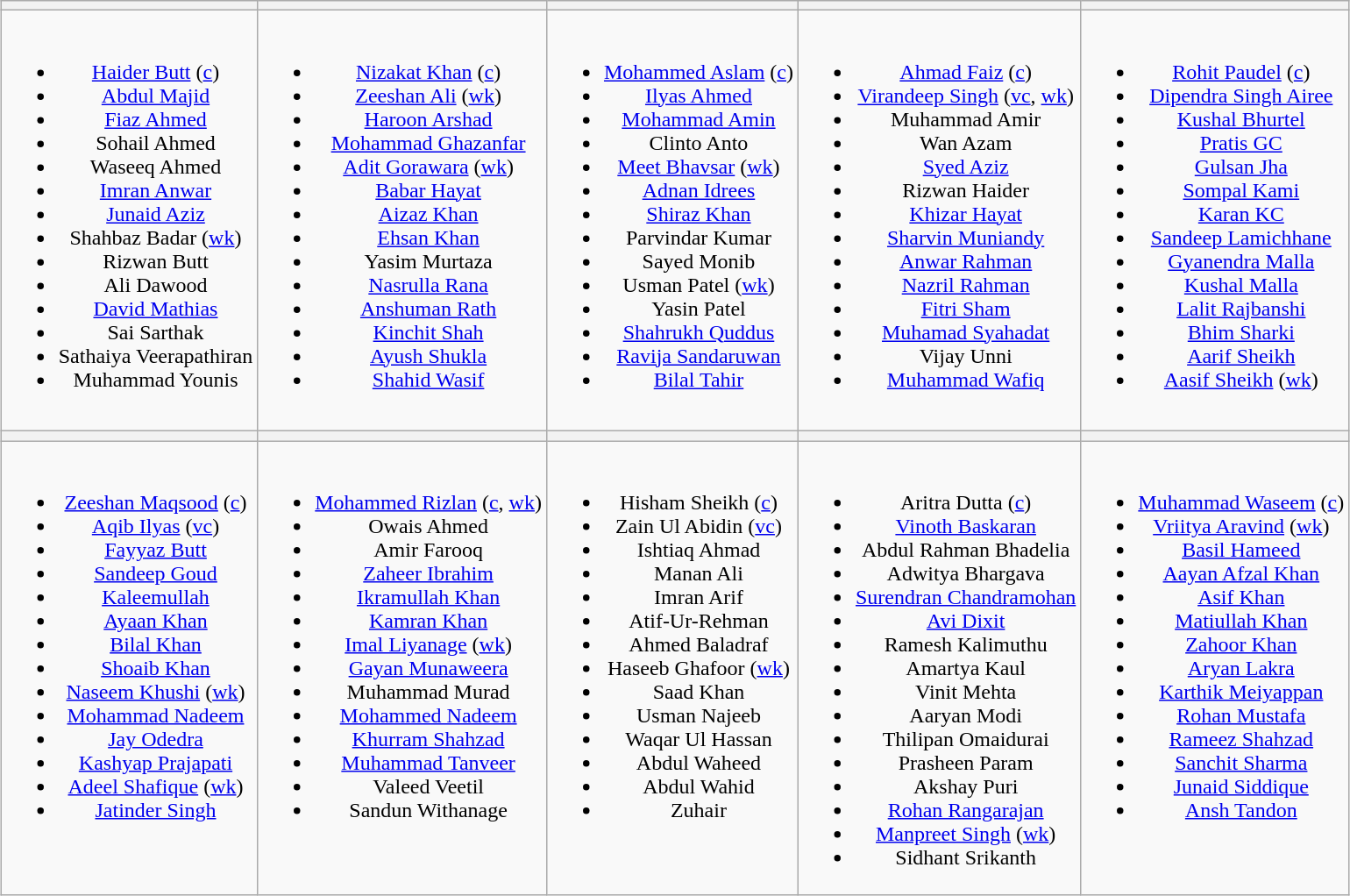<table class="wikitable" style="text-align:center; margin:auto">
<tr>
<th></th>
<th></th>
<th></th>
<th></th>
<th></th>
</tr>
<tr style="vertical-align:top; height:20em">
<td><br><ul><li><a href='#'>Haider Butt</a> (<a href='#'>c</a>)</li><li><a href='#'>Abdul Majid</a></li><li><a href='#'>Fiaz Ahmed</a></li><li>Sohail Ahmed</li><li>Waseeq Ahmed</li><li><a href='#'>Imran Anwar</a></li><li><a href='#'>Junaid Aziz</a></li><li>Shahbaz Badar (<a href='#'>wk</a>)</li><li>Rizwan Butt</li><li>Ali Dawood</li><li><a href='#'>David Mathias</a></li><li>Sai Sarthak</li><li>Sathaiya Veerapathiran</li><li>Muhammad Younis</li></ul></td>
<td><br><ul><li><a href='#'>Nizakat Khan</a> (<a href='#'>c</a>)</li><li><a href='#'>Zeeshan Ali</a> (<a href='#'>wk</a>)</li><li><a href='#'>Haroon Arshad</a></li><li><a href='#'>Mohammad Ghazanfar</a></li><li><a href='#'>Adit Gorawara</a> (<a href='#'>wk</a>)</li><li><a href='#'>Babar Hayat</a></li><li><a href='#'>Aizaz Khan</a></li><li><a href='#'>Ehsan Khan</a></li><li>Yasim Murtaza</li><li><a href='#'>Nasrulla Rana</a></li><li><a href='#'>Anshuman Rath</a></li><li><a href='#'>Kinchit Shah</a></li><li><a href='#'>Ayush Shukla</a></li><li><a href='#'>Shahid Wasif</a></li></ul></td>
<td><br><ul><li><a href='#'>Mohammed Aslam</a> (<a href='#'>c</a>)</li><li><a href='#'>Ilyas Ahmed</a></li><li><a href='#'>Mohammad Amin</a></li><li>Clinto Anto</li><li><a href='#'>Meet Bhavsar</a> (<a href='#'>wk</a>)</li><li><a href='#'>Adnan Idrees</a></li><li><a href='#'>Shiraz Khan</a></li><li>Parvindar Kumar</li><li>Sayed Monib</li><li>Usman Patel (<a href='#'>wk</a>)</li><li>Yasin Patel</li><li><a href='#'>Shahrukh Quddus</a></li><li><a href='#'>Ravija Sandaruwan</a></li><li><a href='#'>Bilal Tahir</a></li></ul></td>
<td><br><ul><li><a href='#'>Ahmad Faiz</a> (<a href='#'>c</a>)</li><li><a href='#'>Virandeep Singh</a> (<a href='#'>vc</a>, <a href='#'>wk</a>)</li><li>Muhammad Amir</li><li>Wan Azam</li><li><a href='#'>Syed Aziz</a></li><li>Rizwan Haider</li><li><a href='#'>Khizar Hayat</a></li><li><a href='#'>Sharvin Muniandy</a></li><li><a href='#'>Anwar Rahman</a></li><li><a href='#'>Nazril Rahman</a></li><li><a href='#'>Fitri Sham</a></li><li><a href='#'>Muhamad Syahadat</a></li><li>Vijay Unni</li><li><a href='#'>Muhammad Wafiq</a></li></ul></td>
<td><br><ul><li><a href='#'>Rohit Paudel</a> (<a href='#'>c</a>)</li><li><a href='#'>Dipendra Singh Airee</a></li><li><a href='#'>Kushal Bhurtel</a></li><li><a href='#'>Pratis GC</a></li><li><a href='#'>Gulsan Jha</a></li><li><a href='#'>Sompal Kami</a></li><li><a href='#'>Karan KC</a></li><li><a href='#'>Sandeep Lamichhane</a></li><li><a href='#'>Gyanendra Malla</a></li><li><a href='#'>Kushal Malla</a></li><li><a href='#'>Lalit Rajbanshi</a></li><li><a href='#'>Bhim Sharki</a></li><li><a href='#'>Aarif Sheikh</a></li><li><a href='#'>Aasif Sheikh</a> (<a href='#'>wk</a>)</li></ul></td>
</tr>
<tr>
<th></th>
<th></th>
<th></th>
<th></th>
<th></th>
</tr>
<tr style="vertical-align:top; height:20em">
<td><br><ul><li><a href='#'>Zeeshan Maqsood</a> (<a href='#'>c</a>)</li><li><a href='#'>Aqib Ilyas</a> (<a href='#'>vc</a>)</li><li><a href='#'>Fayyaz Butt</a></li><li><a href='#'>Sandeep Goud</a></li><li><a href='#'>Kaleemullah</a></li><li><a href='#'>Ayaan Khan</a></li><li><a href='#'>Bilal Khan</a></li><li><a href='#'>Shoaib Khan</a></li><li><a href='#'>Naseem Khushi</a> (<a href='#'>wk</a>)</li><li><a href='#'>Mohammad Nadeem</a></li><li><a href='#'>Jay Odedra</a></li><li><a href='#'>Kashyap Prajapati</a></li><li><a href='#'>Adeel Shafique</a> (<a href='#'>wk</a>)</li><li><a href='#'>Jatinder Singh</a></li></ul></td>
<td><br><ul><li><a href='#'>Mohammed Rizlan</a>  (<a href='#'>c</a>, <a href='#'>wk</a>)</li><li>Owais Ahmed</li><li>Amir Farooq</li><li><a href='#'>Zaheer Ibrahim</a></li><li><a href='#'>Ikramullah Khan</a></li><li><a href='#'>Kamran Khan</a></li><li><a href='#'>Imal Liyanage</a> (<a href='#'>wk</a>)</li><li><a href='#'>Gayan Munaweera</a></li><li>Muhammad Murad</li><li><a href='#'>Mohammed Nadeem</a></li><li><a href='#'>Khurram Shahzad</a></li><li><a href='#'>Muhammad Tanveer</a></li><li>Valeed Veetil</li><li>Sandun Withanage</li></ul></td>
<td><br><ul><li>Hisham Sheikh (<a href='#'>c</a>)</li><li>Zain Ul Abidin (<a href='#'>vc</a>)</li><li>Ishtiaq Ahmad</li><li>Manan Ali</li><li>Imran Arif</li><li>Atif-Ur-Rehman</li><li>Ahmed Baladraf</li><li>Haseeb Ghafoor (<a href='#'>wk</a>)</li><li>Saad Khan</li><li>Usman Najeeb</li><li>Waqar Ul Hassan</li><li>Abdul Waheed</li><li>Abdul Wahid</li><li>Zuhair</li></ul></td>
<td><br><ul><li>Aritra Dutta (<a href='#'>c</a>)</li><li><a href='#'>Vinoth Baskaran</a></li><li>Abdul Rahman Bhadelia</li><li>Adwitya Bhargava</li><li><a href='#'>Surendran Chandramohan</a></li><li><a href='#'>Avi Dixit</a></li><li>Ramesh Kalimuthu</li><li>Amartya Kaul</li><li>Vinit Mehta</li><li>Aaryan Modi</li><li>Thilipan Omaidurai</li><li>Prasheen Param</li><li>Akshay Puri</li><li><a href='#'>Rohan Rangarajan</a></li><li><a href='#'>Manpreet Singh</a> (<a href='#'>wk</a>)</li><li>Sidhant Srikanth</li></ul></td>
<td><br><ul><li><a href='#'>Muhammad Waseem</a> (<a href='#'>c</a>)</li><li><a href='#'>Vriitya Aravind</a> (<a href='#'>wk</a>)</li><li><a href='#'>Basil&nbsp;Hameed</a></li><li><a href='#'>Aayan Afzal Khan</a></li><li><a href='#'>Asif Khan</a></li><li><a href='#'>Matiullah Khan</a></li><li><a href='#'>Zahoor Khan</a></li><li><a href='#'>Aryan Lakra</a></li><li><a href='#'>Karthik Meiyappan</a></li><li><a href='#'>Rohan Mustafa</a></li><li><a href='#'>Rameez Shahzad</a></li><li><a href='#'>Sanchit Sharma</a></li><li><a href='#'>Junaid Siddique</a></li><li><a href='#'>Ansh Tandon</a></li></ul></td>
</tr>
</table>
